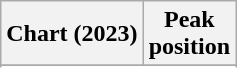<table class="wikitable sortable plainrowheaders" style="text-align:center">
<tr>
<th scope="col">Chart (2023)</th>
<th scope="col">Peak<br>position</th>
</tr>
<tr>
</tr>
<tr>
</tr>
<tr>
</tr>
</table>
